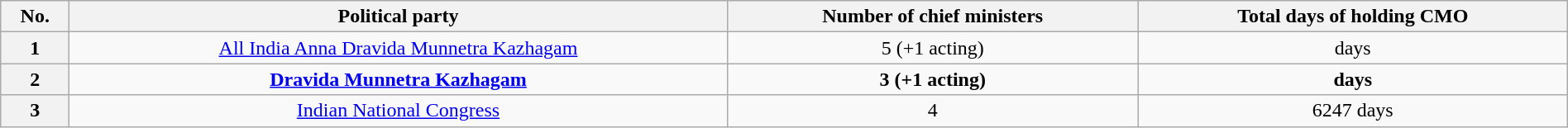<table class="wikitable sortable" style="width:100%; text-align:center">
<tr>
<th>No.</th>
<th>Political party</th>
<th>Number of chief ministers</th>
<th>Total days of holding CMO</th>
</tr>
<tr>
<th>1</th>
<td><a href='#'>All India Anna Dravida Munnetra Kazhagam</a></td>
<td>5 (+1 acting)</td>
<td> days</td>
</tr>
<tr>
<th>2</th>
<td><strong><a href='#'>Dravida Munnetra Kazhagam</a></strong></td>
<td><strong>3 (+1 acting)</strong></td>
<td><strong> days</strong></td>
</tr>
<tr>
<th>3</th>
<td><a href='#'>Indian National Congress</a></td>
<td>4</td>
<td>6247 days</td>
</tr>
</table>
